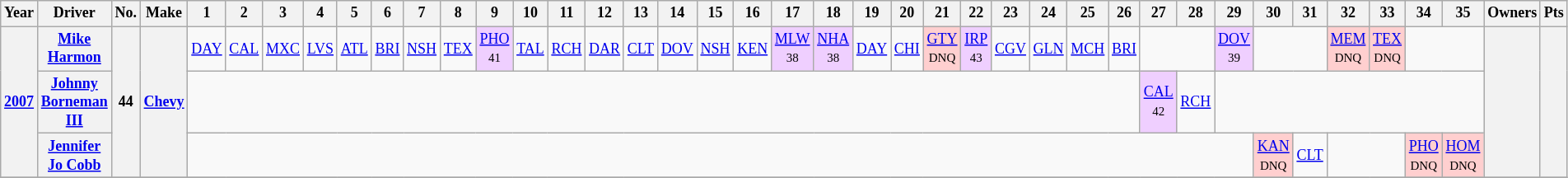<table class="wikitable" style="text-align:center; font-size:75%">
<tr>
<th>Year</th>
<th>Driver</th>
<th>No.</th>
<th>Make</th>
<th>1</th>
<th>2</th>
<th>3</th>
<th>4</th>
<th>5</th>
<th>6</th>
<th>7</th>
<th>8</th>
<th>9</th>
<th>10</th>
<th>11</th>
<th>12</th>
<th>13</th>
<th>14</th>
<th>15</th>
<th>16</th>
<th>17</th>
<th>18</th>
<th>19</th>
<th>20</th>
<th>21</th>
<th>22</th>
<th>23</th>
<th>24</th>
<th>25</th>
<th>26</th>
<th>27</th>
<th>28</th>
<th>29</th>
<th>30</th>
<th>31</th>
<th>32</th>
<th>33</th>
<th>34</th>
<th>35</th>
<th>Owners</th>
<th>Pts</th>
</tr>
<tr>
<th Rowspan=3><a href='#'>2007</a></th>
<th><a href='#'>Mike Harmon</a></th>
<th Rowspan=3>44</th>
<th Rowspan=3><a href='#'>Chevy</a></th>
<td><a href='#'>DAY</a></td>
<td><a href='#'>CAL</a></td>
<td><a href='#'>MXC</a></td>
<td><a href='#'>LVS</a></td>
<td><a href='#'>ATL</a></td>
<td><a href='#'>BRI</a></td>
<td><a href='#'>NSH</a></td>
<td><a href='#'>TEX</a></td>
<td style="background:#EFCFFF;"><a href='#'>PHO</a><br><small>41</small></td>
<td><a href='#'>TAL</a></td>
<td><a href='#'>RCH</a></td>
<td><a href='#'>DAR</a></td>
<td><a href='#'>CLT</a></td>
<td><a href='#'>DOV</a></td>
<td><a href='#'>NSH</a></td>
<td><a href='#'>KEN</a></td>
<td style="background:#EFCFFF;"><a href='#'>MLW</a><br><small>38</small></td>
<td style="background:#EFCFFF;"><a href='#'>NHA</a><br><small>38</small></td>
<td><a href='#'>DAY</a></td>
<td><a href='#'>CHI</a></td>
<td style="background:#FFCFCF;"><a href='#'>GTY</a><br><small>DNQ</small></td>
<td style="background:#EFCFFF;"><a href='#'>IRP</a><br><small>43</small></td>
<td><a href='#'>CGV</a></td>
<td><a href='#'>GLN</a></td>
<td><a href='#'>MCH</a></td>
<td><a href='#'>BRI</a></td>
<td colspan=2></td>
<td style="background:#EFCFFF;"><a href='#'>DOV</a><br><small>39</small></td>
<td colspan=2></td>
<td style="background:#FFCFCF;"><a href='#'>MEM</a><br><small>DNQ</small></td>
<td style="background:#FFCFCF;"><a href='#'>TEX</a><br><small>DNQ</small></td>
<td colspan=2></td>
<th Rowspan=3></th>
<th Rowspan=3></th>
</tr>
<tr>
<th><a href='#'>Johnny Borneman III</a></th>
<td colspan=26></td>
<td style="background:#EFCFFF;"><a href='#'>CAL</a><br><small>42</small></td>
<td><a href='#'>RCH</a></td>
<td colspan=7></td>
</tr>
<tr>
<th><a href='#'>Jennifer Jo Cobb</a></th>
<td colspan=29></td>
<td style="background:#FFCFCF;"><a href='#'>KAN</a><br><small>DNQ</small></td>
<td><a href='#'>CLT</a></td>
<td colspan=2></td>
<td style="background:#FFCFCF;"><a href='#'>PHO</a><br><small>DNQ</small></td>
<td style="background:#FFCFCF;"><a href='#'>HOM</a><br><small>DNQ</small></td>
</tr>
<tr>
</tr>
</table>
